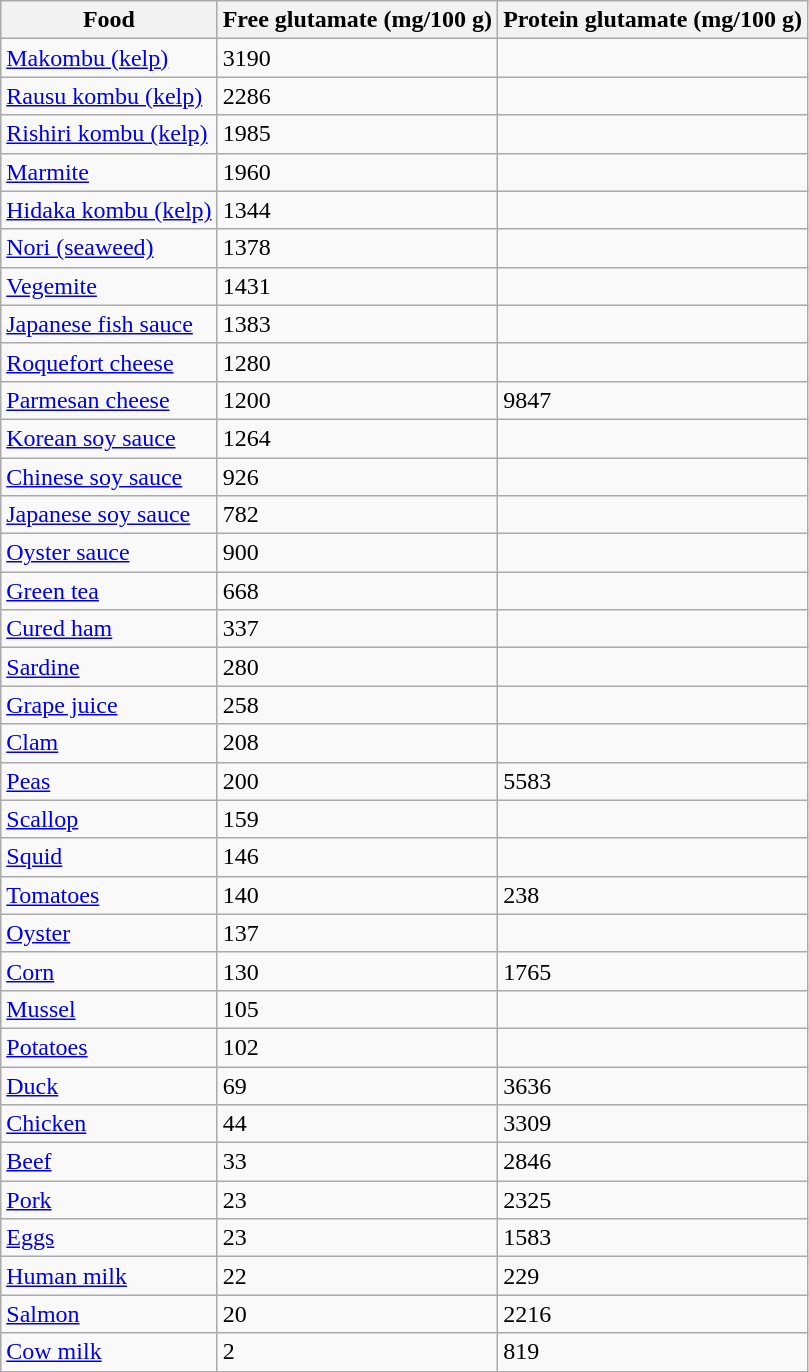<table class="wikitable sortable">
<tr>
<th>Food</th>
<th>Free glutamate (mg/100 g)</th>
<th>Protein glutamate (mg/100 g)</th>
</tr>
<tr>
<td><a href='#'>Makombu (kelp)</a></td>
<td>3190</td>
<td></td>
</tr>
<tr>
<td><a href='#'>Rausu kombu (kelp)</a></td>
<td>2286</td>
<td></td>
</tr>
<tr>
<td><a href='#'>Rishiri kombu (kelp)</a></td>
<td>1985</td>
<td></td>
</tr>
<tr>
<td><a href='#'>Marmite</a></td>
<td>1960</td>
<td></td>
</tr>
<tr>
<td><a href='#'>Hidaka kombu (kelp)</a></td>
<td>1344</td>
<td></td>
</tr>
<tr>
<td><a href='#'>Nori (seaweed)</a></td>
<td>1378</td>
<td></td>
</tr>
<tr>
<td><a href='#'>Vegemite</a></td>
<td>1431</td>
<td></td>
</tr>
<tr>
<td><a href='#'>Japanese fish sauce</a></td>
<td>1383</td>
<td></td>
</tr>
<tr>
<td><a href='#'>Roquefort cheese</a></td>
<td>1280</td>
<td></td>
</tr>
<tr>
<td><a href='#'>Parmesan cheese</a></td>
<td>1200</td>
<td>9847</td>
</tr>
<tr>
<td><a href='#'>Korean soy sauce</a></td>
<td>1264</td>
<td></td>
</tr>
<tr>
<td><a href='#'>Chinese soy sauce</a></td>
<td>926</td>
<td></td>
</tr>
<tr>
<td><a href='#'>Japanese soy sauce</a></td>
<td>782</td>
<td></td>
</tr>
<tr>
<td><a href='#'>Oyster sauce</a></td>
<td>900</td>
<td></td>
</tr>
<tr>
<td><a href='#'>Green tea</a></td>
<td>668</td>
<td></td>
</tr>
<tr>
<td><a href='#'>Cured ham</a></td>
<td>337</td>
<td></td>
</tr>
<tr>
<td><a href='#'>Sardine</a></td>
<td>280</td>
<td></td>
</tr>
<tr>
<td><a href='#'>Grape juice</a></td>
<td>258</td>
<td></td>
</tr>
<tr>
<td><a href='#'>Clam</a></td>
<td>208</td>
<td></td>
</tr>
<tr>
<td><a href='#'>Peas</a></td>
<td>200</td>
<td>5583</td>
</tr>
<tr>
<td><a href='#'>Scallop</a></td>
<td>159</td>
<td></td>
</tr>
<tr>
<td><a href='#'>Squid</a></td>
<td>146</td>
<td></td>
</tr>
<tr>
<td><a href='#'>Tomatoes</a></td>
<td>140</td>
<td>238</td>
</tr>
<tr>
<td><a href='#'>Oyster</a></td>
<td>137</td>
<td></td>
</tr>
<tr>
<td><a href='#'>Corn</a></td>
<td>130</td>
<td>1765</td>
</tr>
<tr>
<td><a href='#'>Mussel</a></td>
<td>105</td>
<td></td>
</tr>
<tr>
<td><a href='#'>Potatoes</a></td>
<td>102</td>
<td></td>
</tr>
<tr>
<td><a href='#'>Duck</a></td>
<td>69</td>
<td>3636</td>
</tr>
<tr>
<td><a href='#'>Chicken</a></td>
<td>44</td>
<td>3309</td>
</tr>
<tr>
<td><a href='#'>Beef</a></td>
<td>33</td>
<td>2846</td>
</tr>
<tr>
<td><a href='#'>Pork</a></td>
<td>23</td>
<td>2325</td>
</tr>
<tr>
<td><a href='#'>Eggs</a></td>
<td>23</td>
<td>1583</td>
</tr>
<tr>
<td><a href='#'>Human milk</a></td>
<td>22</td>
<td>229</td>
</tr>
<tr>
<td><a href='#'>Salmon</a></td>
<td>20</td>
<td>2216</td>
</tr>
<tr>
<td><a href='#'>Cow milk</a></td>
<td>2</td>
<td>819</td>
</tr>
</table>
